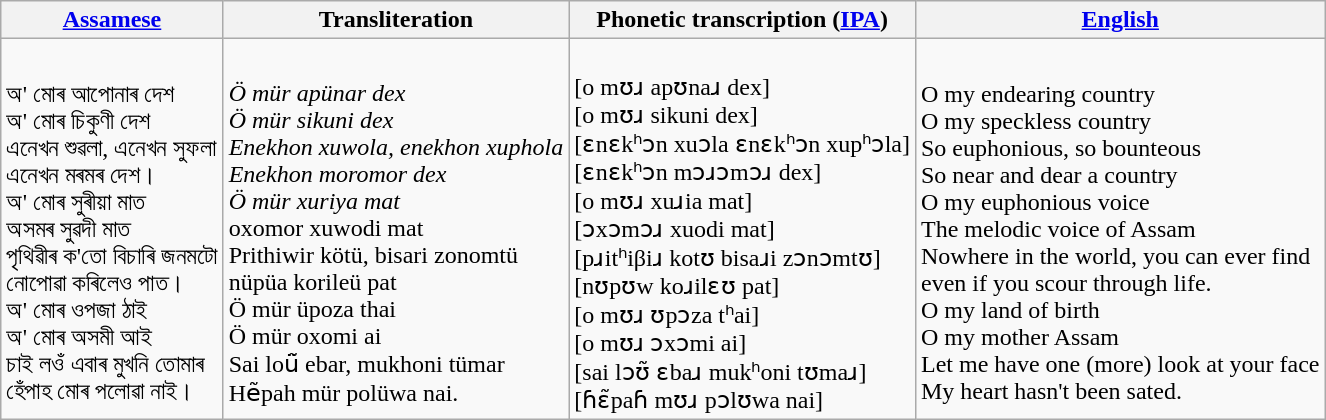<table class="wikitable">
<tr>
<th><a href='#'>Assamese</a></th>
<th>Transliteration</th>
<th>Phonetic transcription (<a href='#'>IPA</a>)</th>
<th><a href='#'>English</a></th>
</tr>
<tr>
<td><br>অ' মোৰ আপোনাৰ দেশ <br>
অ' মোৰ চিকুণী দেশ <br>
এনেখন শুৱলা, এনেখন সুফলা <br>
এনেখন মৰমৰ দেশ।<br>অ' মোৰ সুৰীয়া মাত <br>
অসমৰ সুৱদী মাত <br>
পৃথিৱীৰ ক'তো বিচাৰি জনমটো<br>
নোপোৱা কৰিলেও পাত।<br>অ' মোৰ ওপজা ঠাই <br>
অ' মোৰ অসমী আই <br>
চাই লওঁ এবাৰ মুখনি তোমাৰ <br>
হেঁপাহ মোৰ পলোৱা নাই।</td>
<td><br><em>Ö mür apünar dex</em><br>
<em>Ö mür sikuni dex</em><br>
<em>Enekhon xuwola, enekhon xuphola</em> <br>
<em>Enekhon moromor dex</em><br><em>Ö mür xuriya mat</em> <br>
oxomor xuwodi mat<em> <br>
</em>Prithiwir kötü, bisari zonomtü<em> <br>
</em>nüpüa korileü pat<em><br></em>Ö mür üpoza thai<em> <br>
</em>Ö mür oxomi ai<em> <br>
</em>Sai loü̃ ebar, mukhoni tümar<em> <br>
</em>Hẽpah mür polüwa nai.<em></td>
<td><br>[o mʊɹ apʊnaɹ dex]<br>
[o mʊɹ sikuni dex]<br>
[ɛnɛkʰɔn xuɔla ɛnɛkʰɔn xupʰɔla]<br>
[ɛnɛkʰɔn mɔɹɔmɔɹ dex]<br>[o mʊɹ xuɹia mat]<br>
[ɔxɔmɔɹ xuodi mat]<br>
[pɹitʰiβiɹ kotʊ bisaɹi zɔnɔmtʊ]<br>
[nʊpʊw koɹilɛʊ pat]<br>[o mʊɹ ʊpɔza tʰai]<br>
[o mʊɹ ɔxɔmi ai]<br>
[sai lɔʊ̃ ɛbaɹ mukʰoni tʊmaɹ]<br>
[ɦɛ̃paɦ mʊɹ pɔlʊwa nai]</td>
<td><br>O my endearing country<br>
O my speckless country<br>
So euphonious, so bounteous<br>
So near and dear a country<br>O my euphonious voice<br>
The melodic voice of Assam <br>
Nowhere in the world, you can ever find<br>
even if you scour through life.<br>O my land of birth<br>
O my mother Assam<br>
Let me have one (more) look at your face<br>
My heart hasn't been sated.</td>
</tr>
</table>
